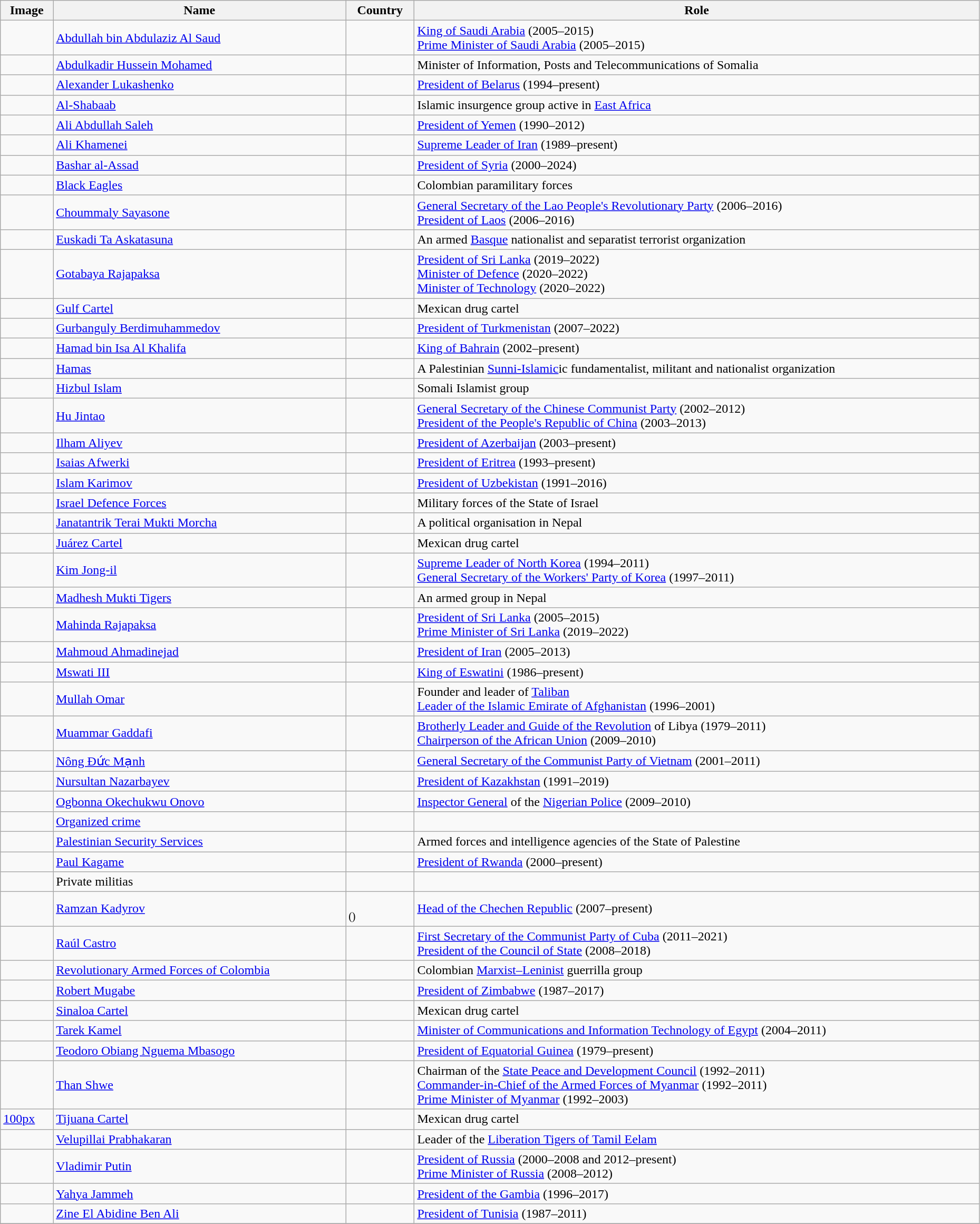<table class="wikitable sortable" width="98%">
<tr>
<th class="unsortable">Image</th>
<th>Name</th>
<th>Country</th>
<th>Role</th>
</tr>
<tr>
<td></td>
<td><a href='#'>Abdullah bin Abdulaziz Al Saud</a></td>
<td></td>
<td><a href='#'>King of Saudi Arabia</a> (2005–2015)<br><a href='#'>Prime Minister of Saudi Arabia</a> (2005–2015)</td>
</tr>
<tr>
<td></td>
<td><a href='#'>Abdulkadir Hussein Mohamed</a></td>
<td></td>
<td>Minister of Information, Posts and Telecommunications of Somalia</td>
</tr>
<tr>
<td></td>
<td><a href='#'>Alexander Lukashenko</a></td>
<td></td>
<td><a href='#'>President of Belarus</a> (1994–present)</td>
</tr>
<tr>
<td></td>
<td><a href='#'>Al-Shabaab</a></td>
<td></td>
<td>Islamic insurgence group active in <a href='#'>East Africa</a></td>
</tr>
<tr>
<td></td>
<td><a href='#'>Ali Abdullah Saleh</a></td>
<td></td>
<td><a href='#'>President of Yemen</a> (1990–2012)</td>
</tr>
<tr>
<td></td>
<td><a href='#'>Ali Khamenei</a></td>
<td></td>
<td><a href='#'>Supreme Leader of Iran</a> (1989–present)</td>
</tr>
<tr>
<td></td>
<td><a href='#'>Bashar al-Assad</a></td>
<td></td>
<td><a href='#'>President of Syria</a> (2000–2024)</td>
</tr>
<tr>
<td></td>
<td><a href='#'>Black Eagles</a></td>
<td></td>
<td>Colombian paramilitary forces</td>
</tr>
<tr>
<td></td>
<td><a href='#'>Choummaly Sayasone</a></td>
<td></td>
<td><a href='#'>General Secretary of the Lao People's Revolutionary Party</a> (2006–2016)<br><a href='#'>President of Laos</a> (2006–2016)</td>
</tr>
<tr>
<td></td>
<td><a href='#'>Euskadi Ta Askatasuna</a></td>
<td></td>
<td>An armed <a href='#'>Basque</a> nationalist and separatist terrorist organization</td>
</tr>
<tr>
<td></td>
<td><a href='#'>Gotabaya Rajapaksa</a></td>
<td></td>
<td><a href='#'>President of Sri Lanka</a> (2019–2022)<br><a href='#'>Minister of Defence</a> (2020–2022)<br><a href='#'>Minister of Technology</a> (2020–2022)</td>
</tr>
<tr>
<td></td>
<td><a href='#'>Gulf Cartel</a></td>
<td></td>
<td>Mexican drug cartel</td>
</tr>
<tr>
<td></td>
<td><a href='#'>Gurbanguly Berdimuhammedov</a></td>
<td></td>
<td><a href='#'>President of Turkmenistan</a> (2007–2022)</td>
</tr>
<tr>
<td></td>
<td><a href='#'>Hamad bin Isa Al Khalifa</a></td>
<td></td>
<td><a href='#'>King of Bahrain</a> (2002–present)</td>
</tr>
<tr>
<td></td>
<td><a href='#'>Hamas</a></td>
<td></td>
<td>A Palestinian <a href='#'>Sunni-Islamic</a>ic fundamentalist, militant and nationalist organization</td>
</tr>
<tr>
<td></td>
<td><a href='#'>Hizbul Islam</a></td>
<td></td>
<td>Somali Islamist group</td>
</tr>
<tr>
<td></td>
<td><a href='#'>Hu Jintao</a></td>
<td></td>
<td><a href='#'>General Secretary of the Chinese Communist Party</a> (2002–2012)<br><a href='#'>President of the People's Republic of China</a> (2003–2013)</td>
</tr>
<tr>
<td></td>
<td><a href='#'>Ilham Aliyev</a></td>
<td></td>
<td><a href='#'>President of Azerbaijan</a> (2003–present)</td>
</tr>
<tr>
<td></td>
<td><a href='#'>Isaias Afwerki</a></td>
<td></td>
<td><a href='#'>President of Eritrea</a> (1993–present)</td>
</tr>
<tr>
<td></td>
<td><a href='#'>Islam Karimov</a></td>
<td></td>
<td><a href='#'>President of Uzbekistan</a> (1991–2016)</td>
</tr>
<tr>
<td></td>
<td><a href='#'>Israel Defence Forces</a></td>
<td></td>
<td>Military forces of the State of Israel</td>
</tr>
<tr>
<td></td>
<td><a href='#'>Janatantrik Terai Mukti Morcha</a></td>
<td></td>
<td>A political organisation in Nepal</td>
</tr>
<tr>
<td></td>
<td><a href='#'>Juárez Cartel</a></td>
<td></td>
<td>Mexican drug cartel</td>
</tr>
<tr>
<td></td>
<td><a href='#'>Kim Jong-il</a></td>
<td></td>
<td><a href='#'>Supreme Leader of North Korea</a> (1994–2011)<br><a href='#'>General Secretary of the Workers' Party of Korea</a> (1997–2011)</td>
</tr>
<tr>
<td></td>
<td><a href='#'>Madhesh Mukti Tigers</a></td>
<td></td>
<td>An armed group in Nepal</td>
</tr>
<tr>
<td></td>
<td><a href='#'>Mahinda Rajapaksa</a></td>
<td></td>
<td><a href='#'>President of Sri Lanka</a> (2005–2015)<br><a href='#'>Prime Minister of Sri Lanka</a> (2019–2022)</td>
</tr>
<tr>
<td></td>
<td><a href='#'>Mahmoud Ahmadinejad</a></td>
<td></td>
<td><a href='#'>President of Iran</a> (2005–2013)</td>
</tr>
<tr>
<td></td>
<td><a href='#'>Mswati III</a></td>
<td></td>
<td><a href='#'>King of Eswatini</a> (1986–present)</td>
</tr>
<tr>
<td></td>
<td><a href='#'>Mullah Omar</a></td>
<td></td>
<td>Founder and leader of <a href='#'>Taliban</a><br><a href='#'>Leader of the Islamic Emirate of Afghanistan</a> (1996–2001)</td>
</tr>
<tr>
<td></td>
<td><a href='#'>Muammar Gaddafi</a></td>
<td></td>
<td><a href='#'>Brotherly Leader and Guide of the Revolution</a> of Libya (1979–2011)<br><a href='#'>Chairperson of the African Union</a> (2009–2010)</td>
</tr>
<tr>
<td></td>
<td><a href='#'>Nông Đức Mạnh</a></td>
<td></td>
<td><a href='#'>General Secretary of the Communist Party of Vietnam</a> (2001–2011)</td>
</tr>
<tr>
<td></td>
<td><a href='#'>Nursultan Nazarbayev</a></td>
<td></td>
<td><a href='#'>President of Kazakhstan</a> (1991–2019)</td>
</tr>
<tr>
<td></td>
<td><a href='#'>Ogbonna Okechukwu Onovo</a></td>
<td></td>
<td><a href='#'>Inspector General</a> of the <a href='#'>Nigerian Police</a> (2009–2010)</td>
</tr>
<tr>
<td></td>
<td><a href='#'>Organized crime</a></td>
<td></td>
<td></td>
</tr>
<tr>
<td></td>
<td><a href='#'>Palestinian Security Services</a></td>
<td></td>
<td>Armed forces and intelligence agencies of the State of Palestine</td>
</tr>
<tr>
<td></td>
<td><a href='#'>Paul Kagame</a></td>
<td></td>
<td><a href='#'>President of Rwanda</a> (2000–present)</td>
</tr>
<tr>
<td></td>
<td>Private militias</td>
<td></td>
<td></td>
</tr>
<tr>
<td></td>
<td><a href='#'>Ramzan Kadyrov</a></td>
<td><br><small>()</small></td>
<td><a href='#'>Head of the Chechen Republic</a> (2007–present)</td>
</tr>
<tr>
<td></td>
<td><a href='#'>Raúl Castro</a></td>
<td></td>
<td><a href='#'>First Secretary of the Communist Party of Cuba</a> (2011–2021)<br><a href='#'>President of the Council of State</a> (2008–2018)</td>
</tr>
<tr>
<td></td>
<td><a href='#'>Revolutionary Armed Forces of Colombia</a></td>
<td></td>
<td>Colombian <a href='#'>Marxist–Leninist</a> guerrilla group</td>
</tr>
<tr>
<td></td>
<td><a href='#'>Robert Mugabe</a></td>
<td></td>
<td><a href='#'>President of Zimbabwe</a> (1987–2017)</td>
</tr>
<tr>
<td></td>
<td><a href='#'>Sinaloa Cartel</a></td>
<td></td>
<td>Mexican drug cartel</td>
</tr>
<tr>
<td></td>
<td><a href='#'>Tarek Kamel</a></td>
<td></td>
<td><a href='#'>Minister of Communications and Information Technology of Egypt</a> (2004–2011)</td>
</tr>
<tr>
<td></td>
<td><a href='#'>Teodoro Obiang Nguema Mbasogo</a></td>
<td></td>
<td><a href='#'>President of Equatorial Guinea</a> (1979–present)</td>
</tr>
<tr>
<td></td>
<td><a href='#'>Than Shwe</a></td>
<td></td>
<td>Chairman of the <a href='#'>State Peace and Development Council</a> (1992–2011)<br><a href='#'>Commander-in-Chief of the Armed Forces of Myanmar</a> (1992–2011)<br><a href='#'>Prime Minister of Myanmar</a> (1992–2003)</td>
</tr>
<tr>
<td><a href='#'>100px</a></td>
<td><a href='#'>Tijuana Cartel</a></td>
<td></td>
<td>Mexican drug cartel</td>
</tr>
<tr>
<td></td>
<td><a href='#'>Velupillai Prabhakaran</a></td>
<td></td>
<td>Leader of the <a href='#'>Liberation Tigers of Tamil Eelam</a></td>
</tr>
<tr>
<td></td>
<td><a href='#'>Vladimir Putin</a></td>
<td></td>
<td><a href='#'>President of Russia</a> (2000–2008 and 2012–present)<br><a href='#'>Prime Minister of Russia</a> (2008–2012)</td>
</tr>
<tr>
<td></td>
<td><a href='#'>Yahya Jammeh</a></td>
<td></td>
<td><a href='#'>President of the Gambia</a> (1996–2017)</td>
</tr>
<tr>
<td></td>
<td><a href='#'>Zine El Abidine Ben Ali</a></td>
<td></td>
<td><a href='#'>President of Tunisia</a> (1987–2011)</td>
</tr>
<tr>
</tr>
</table>
